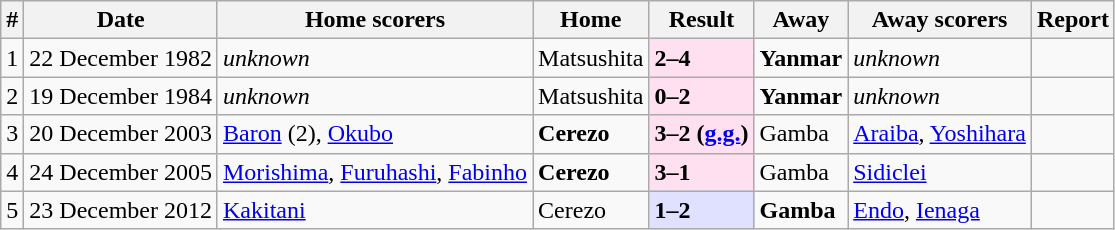<table class="wikitable">
<tr>
<th>#</th>
<th>Date</th>
<th>Home scorers</th>
<th>Home</th>
<th>Result</th>
<th>Away</th>
<th>Away scorers</th>
<th>Report</th>
</tr>
<tr>
<td>1</td>
<td>22 December 1982</td>
<td><em>unknown</em></td>
<td>Matsushita</td>
<td style="background:#ffe0f0;"><strong>2–4</strong></td>
<td><strong>Yanmar</strong></td>
<td><em>unknown</em></td>
<td></td>
</tr>
<tr>
<td>2</td>
<td>19 December 1984</td>
<td><em>unknown</em></td>
<td>Matsushita</td>
<td style="background:#ffe0f0;"><strong>0–2</strong></td>
<td><strong>Yanmar</strong></td>
<td><em>unknown</em></td>
<td></td>
</tr>
<tr>
<td>3</td>
<td>20 December 2003</td>
<td><a href='#'>Baron</a> (2), <a href='#'>Okubo</a></td>
<td><strong>Cerezo</strong></td>
<td style="background:#ffe0f0;"><strong>3–2 (<a href='#'>g.g.</a>)</strong></td>
<td>Gamba</td>
<td><a href='#'>Araiba</a>, <a href='#'>Yoshihara</a></td>
<td></td>
</tr>
<tr>
<td>4</td>
<td>24 December 2005</td>
<td><a href='#'>Morishima</a>, <a href='#'>Furuhashi</a>, <a href='#'>Fabinho</a></td>
<td><strong>Cerezo</strong></td>
<td style="background:#ffe0f0;"><strong>3–1</strong></td>
<td>Gamba</td>
<td><a href='#'>Sidiclei</a></td>
<td></td>
</tr>
<tr>
<td>5</td>
<td>23 December 2012</td>
<td><a href='#'>Kakitani</a></td>
<td>Cerezo</td>
<td style="background:#e0e0ff;"><strong>1–2 </strong></td>
<td><strong>Gamba</strong></td>
<td><a href='#'>Endo</a>, <a href='#'>Ienaga</a></td>
<td></td>
</tr>
</table>
